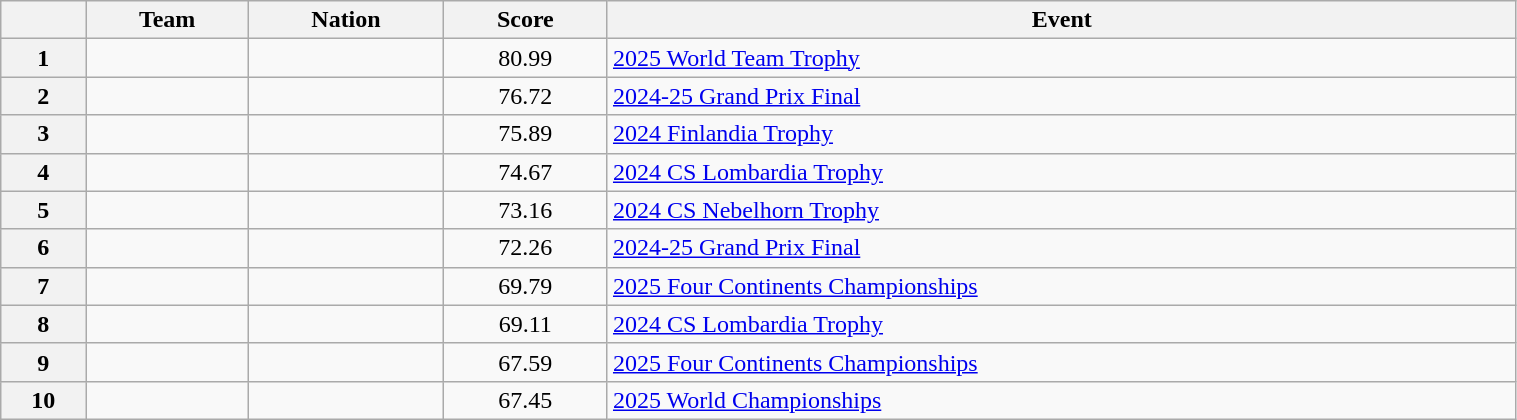<table class="wikitable unsortable" style="text-align:left; width:80%">
<tr>
<th scope="col"></th>
<th scope="col">Team</th>
<th scope="col">Nation</th>
<th scope="col">Score</th>
<th scope="col">Event</th>
</tr>
<tr>
<th scope="row">1</th>
<td></td>
<td></td>
<td style="text-align:center">80.99</td>
<td><a href='#'>2025 World Team Trophy</a></td>
</tr>
<tr>
<th scope="row">2</th>
<td></td>
<td></td>
<td style="text-align:center">76.72</td>
<td><a href='#'>2024-25 Grand Prix Final</a></td>
</tr>
<tr>
<th scope="row">3</th>
<td></td>
<td></td>
<td style="text-align:center">75.89</td>
<td><a href='#'>2024 Finlandia Trophy</a></td>
</tr>
<tr>
<th scope="row">4</th>
<td></td>
<td></td>
<td style="text-align:center">74.67</td>
<td><a href='#'>2024 CS Lombardia Trophy</a></td>
</tr>
<tr>
<th scope="row">5</th>
<td></td>
<td></td>
<td style="text-align:center">73.16</td>
<td><a href='#'>2024 CS Nebelhorn Trophy</a></td>
</tr>
<tr>
<th scope="row">6</th>
<td></td>
<td></td>
<td style="text-align:center">72.26</td>
<td><a href='#'>2024-25 Grand Prix Final</a></td>
</tr>
<tr>
<th scope="row">7</th>
<td></td>
<td></td>
<td style="text-align:center">69.79</td>
<td><a href='#'>2025 Four Continents Championships</a></td>
</tr>
<tr>
<th scope="row">8</th>
<td></td>
<td></td>
<td style="text-align:center">69.11</td>
<td><a href='#'>2024 CS Lombardia Trophy</a></td>
</tr>
<tr>
<th scope="row">9</th>
<td></td>
<td></td>
<td style="text-align:center">67.59</td>
<td><a href='#'>2025 Four Continents Championships</a></td>
</tr>
<tr>
<th scope="row">10</th>
<td></td>
<td></td>
<td style="text-align:center">67.45</td>
<td><a href='#'>2025 World Championships</a></td>
</tr>
</table>
